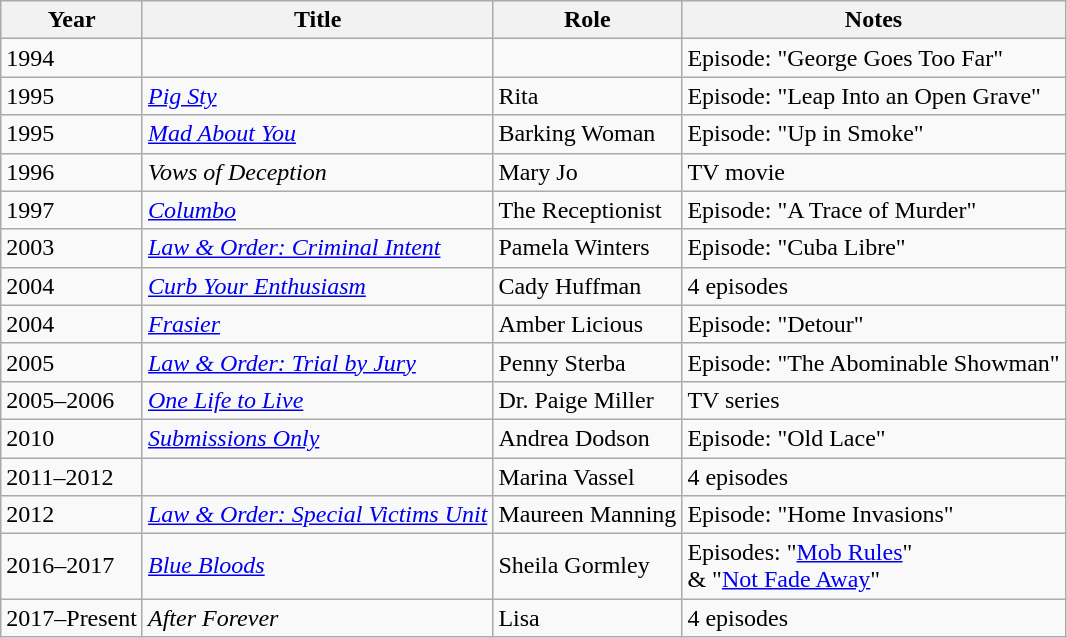<table class="wikitable sortable">
<tr>
<th>Year</th>
<th>Title</th>
<th>Role</th>
<th class="unsortable">Notes</th>
</tr>
<tr>
<td>1994</td>
<td><em></em></td>
<td></td>
<td>Episode: "George Goes Too Far"</td>
</tr>
<tr>
<td>1995</td>
<td><em><a href='#'>Pig Sty</a></em></td>
<td>Rita</td>
<td>Episode: "Leap Into an Open Grave"</td>
</tr>
<tr>
<td>1995</td>
<td><em><a href='#'>Mad About You</a></em></td>
<td>Barking Woman</td>
<td>Episode: "Up in Smoke"</td>
</tr>
<tr>
<td>1996</td>
<td><em>Vows of Deception</em></td>
<td>Mary Jo</td>
<td>TV movie</td>
</tr>
<tr>
<td>1997</td>
<td><em><a href='#'>Columbo</a></em></td>
<td>The Receptionist</td>
<td>Episode: "A Trace of Murder"</td>
</tr>
<tr>
<td>2003</td>
<td><em><a href='#'>Law & Order: Criminal Intent</a></em></td>
<td>Pamela Winters</td>
<td>Episode: "Cuba Libre"</td>
</tr>
<tr>
<td>2004</td>
<td><em><a href='#'>Curb Your Enthusiasm</a></em></td>
<td>Cady Huffman</td>
<td>4 episodes</td>
</tr>
<tr>
<td>2004</td>
<td><em><a href='#'>Frasier</a></em></td>
<td>Amber Licious</td>
<td>Episode: "Detour"</td>
</tr>
<tr>
<td>2005</td>
<td><em><a href='#'>Law & Order: Trial by Jury</a></em></td>
<td>Penny Sterba</td>
<td>Episode: "The Abominable Showman"</td>
</tr>
<tr>
<td>2005–2006</td>
<td><em><a href='#'>One Life to Live</a></em></td>
<td>Dr. Paige Miller</td>
<td>TV series</td>
</tr>
<tr>
<td>2010</td>
<td><em><a href='#'>Submissions Only</a></em></td>
<td>Andrea Dodson</td>
<td>Episode: "Old Lace"</td>
</tr>
<tr>
<td>2011–2012</td>
<td><em></em></td>
<td>Marina Vassel</td>
<td>4 episodes</td>
</tr>
<tr>
<td>2012</td>
<td><em><a href='#'>Law & Order: Special Victims Unit</a></em></td>
<td>Maureen Manning</td>
<td>Episode: "Home Invasions"</td>
</tr>
<tr>
<td>2016–2017</td>
<td><em><a href='#'>Blue Bloods</a></em></td>
<td>Sheila Gormley</td>
<td>Episodes: "<a href='#'>Mob Rules</a>"<br>& "<a href='#'>Not Fade Away</a>"</td>
</tr>
<tr>
<td>2017–Present</td>
<td><em>After Forever</em></td>
<td>Lisa</td>
<td>4 episodes</td>
</tr>
</table>
